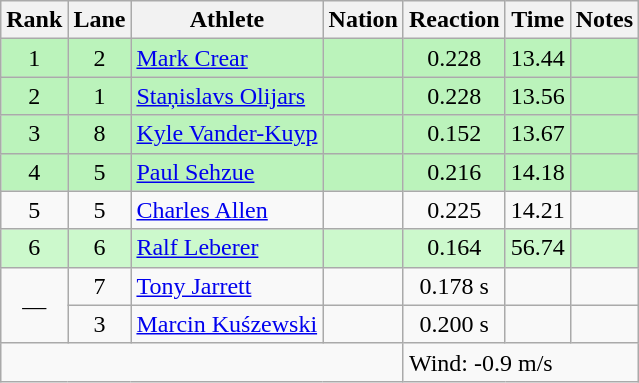<table class="wikitable sortable" style="text-align:center">
<tr>
<th>Rank</th>
<th>Lane</th>
<th>Athlete</th>
<th>Nation</th>
<th>Reaction</th>
<th>Time</th>
<th>Notes</th>
</tr>
<tr bgcolor = "bbf3bb">
<td>1</td>
<td>2</td>
<td align="left"><a href='#'>Mark Crear</a></td>
<td align="left"></td>
<td>0.228</td>
<td>13.44</td>
<td></td>
</tr>
<tr bgcolor = "bbf3bb">
<td>2</td>
<td>1</td>
<td align="left"><a href='#'>Staņislavs Olijars</a></td>
<td align="left"></td>
<td>0.228</td>
<td>13.56</td>
<td></td>
</tr>
<tr bgcolor = "bbf3bb">
<td>3</td>
<td>8</td>
<td align="left"><a href='#'>Kyle Vander-Kuyp</a></td>
<td align="left"></td>
<td>0.152</td>
<td>13.67</td>
<td></td>
</tr>
<tr bgcolor = "bbf3bb">
<td>4</td>
<td>5</td>
<td align="left"><a href='#'>Paul Sehzue</a></td>
<td align="left"></td>
<td>0.216</td>
<td>14.18</td>
<td></td>
</tr>
<tr>
<td>5</td>
<td>5</td>
<td align="left"><a href='#'>Charles Allen</a></td>
<td align="left"></td>
<td>0.225</td>
<td>14.21</td>
<td></td>
</tr>
<tr bgcolor=ccf9cc>
<td>6</td>
<td>6</td>
<td align="left"><a href='#'>Ralf Leberer</a></td>
<td align="left"></td>
<td>0.164</td>
<td>56.74</td>
<td></td>
</tr>
<tr>
<td rowspan=2 data-sort-value=7>—</td>
<td>7</td>
<td align="left"><a href='#'>Tony Jarrett</a></td>
<td align="left"></td>
<td>0.178 s</td>
<td data-sort-value=99.99></td>
<td></td>
</tr>
<tr>
<td>3</td>
<td align="left"><a href='#'>Marcin Kuśzewski</a></td>
<td align="left"></td>
<td>0.200 s</td>
<td data-sort-value=99.99></td>
<td></td>
</tr>
<tr class="sortbottom">
<td colspan=4></td>
<td colspan="3" style="text-align:left;">Wind: -0.9 m/s</td>
</tr>
</table>
